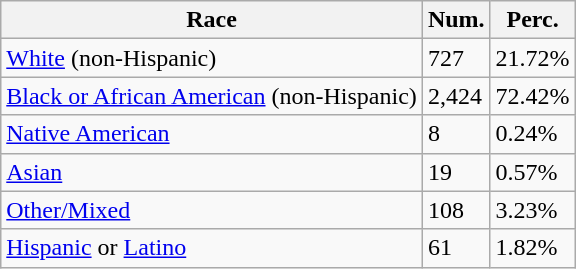<table class="wikitable">
<tr>
<th>Race</th>
<th>Num.</th>
<th>Perc.</th>
</tr>
<tr>
<td><a href='#'>White</a> (non-Hispanic)</td>
<td>727</td>
<td>21.72%</td>
</tr>
<tr>
<td><a href='#'>Black or African American</a> (non-Hispanic)</td>
<td>2,424</td>
<td>72.42%</td>
</tr>
<tr>
<td><a href='#'>Native American</a></td>
<td>8</td>
<td>0.24%</td>
</tr>
<tr>
<td><a href='#'>Asian</a></td>
<td>19</td>
<td>0.57%</td>
</tr>
<tr>
<td><a href='#'>Other/Mixed</a></td>
<td>108</td>
<td>3.23%</td>
</tr>
<tr>
<td><a href='#'>Hispanic</a> or <a href='#'>Latino</a></td>
<td>61</td>
<td>1.82%</td>
</tr>
</table>
